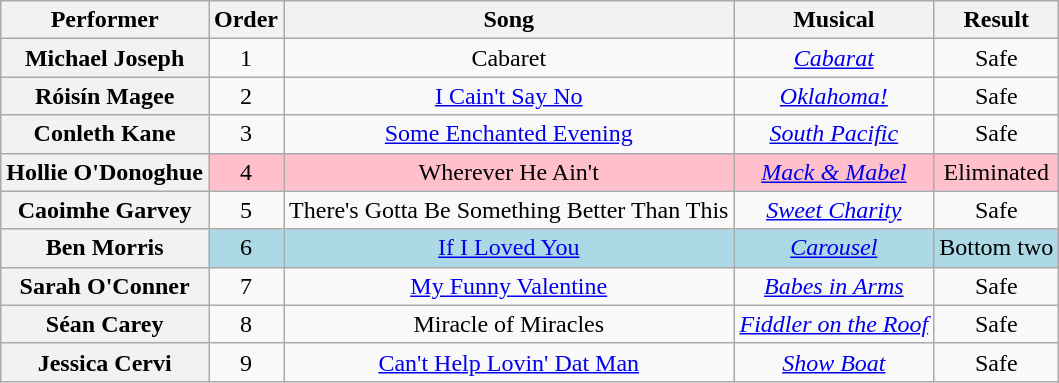<table class="wikitable plainrowheaders" style="text-align:center;">
<tr>
<th scope="col">Performer</th>
<th scope="col">Order</th>
<th scope="col">Song</th>
<th scope="col">Musical</th>
<th scope="col">Result</th>
</tr>
<tr>
<th scope="row">Michael Joseph</th>
<td>1</td>
<td>Cabaret</td>
<td><em><a href='#'>Cabarat</a></em></td>
<td>Safe</td>
</tr>
<tr>
<th scope="row">Róisín Magee</th>
<td>2</td>
<td><a href='#'>I Cain't Say No</a></td>
<td><em><a href='#'>Oklahoma!</a></em></td>
<td>Safe</td>
</tr>
<tr>
<th scope="row">Conleth Kane</th>
<td>3</td>
<td><a href='#'>Some Enchanted Evening</a></td>
<td><em><a href='#'>South Pacific</a></em></td>
<td>Safe</td>
</tr>
<tr style="background:pink;">
<th scope="row">Hollie O'Donoghue</th>
<td>4</td>
<td>Wherever He Ain't</td>
<td><em><a href='#'>Mack & Mabel</a></em></td>
<td>Eliminated</td>
</tr>
<tr>
<th scope="row">Caoimhe Garvey</th>
<td>5</td>
<td>There's Gotta Be Something Better Than This</td>
<td><em><a href='#'>Sweet Charity</a></em></td>
<td>Safe</td>
</tr>
<tr style="background:lightblue;">
<th scope="row">Ben Morris</th>
<td>6</td>
<td><a href='#'>If I Loved You</a></td>
<td><em><a href='#'>Carousel</a></em></td>
<td>Bottom two</td>
</tr>
<tr>
<th scope="row">Sarah O'Conner</th>
<td>7</td>
<td><a href='#'>My Funny Valentine</a></td>
<td><em><a href='#'>Babes in Arms</a></em></td>
<td>Safe</td>
</tr>
<tr>
<th scope="row">Séan Carey</th>
<td>8</td>
<td>Miracle of Miracles</td>
<td><em><a href='#'>Fiddler on the Roof</a></em></td>
<td>Safe</td>
</tr>
<tr>
<th scope="row">Jessica Cervi</th>
<td>9</td>
<td><a href='#'>Can't Help Lovin' Dat Man</a></td>
<td><em><a href='#'>Show Boat</a></em></td>
<td>Safe</td>
</tr>
</table>
